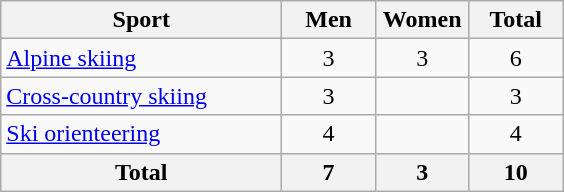<table class="wikitable sortable" style="text-align:center;">
<tr>
<th width=180>Sport</th>
<th width=55>Men</th>
<th width=55>Women</th>
<th width=55>Total</th>
</tr>
<tr>
<td align=left><a href='#'>Alpine skiing</a></td>
<td>3</td>
<td>3</td>
<td>6</td>
</tr>
<tr>
<td align=left><a href='#'>Cross-country skiing</a></td>
<td>3</td>
<td></td>
<td>3</td>
</tr>
<tr>
<td align=left><a href='#'>Ski orienteering</a></td>
<td>4</td>
<td></td>
<td>4</td>
</tr>
<tr class="sortbottom">
<th>Total</th>
<th>7</th>
<th>3</th>
<th>10</th>
</tr>
</table>
